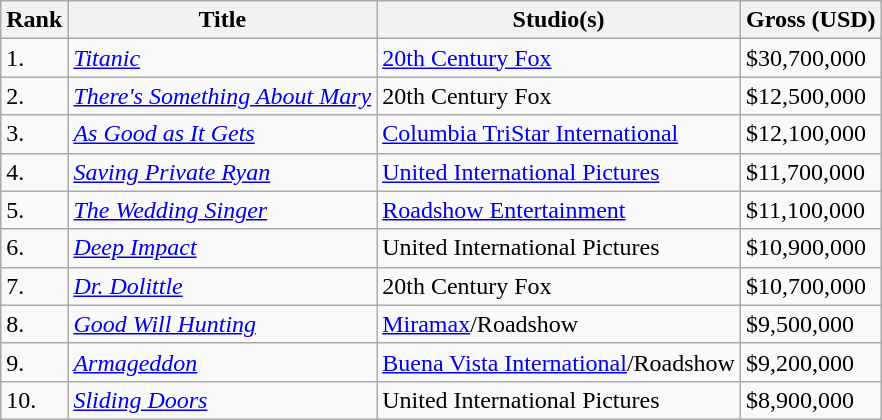<table class="wikitable sortable">
<tr>
<th>Rank</th>
<th>Title</th>
<th>Studio(s)</th>
<th>Gross (USD)</th>
</tr>
<tr>
<td>1.</td>
<td><em><a href='#'>Titanic</a></em></td>
<td><a href='#'>20th Century Fox</a></td>
<td>$30,700,000</td>
</tr>
<tr>
<td>2.</td>
<td><em><a href='#'>There's Something About Mary</a></em></td>
<td>20th Century Fox</td>
<td>$12,500,000</td>
</tr>
<tr>
<td>3.</td>
<td><em><a href='#'>As Good as It Gets</a></em></td>
<td><a href='#'>Columbia TriStar International</a></td>
<td>$12,100,000</td>
</tr>
<tr>
<td>4.</td>
<td><em><a href='#'>Saving Private Ryan</a></em></td>
<td><a href='#'>United International Pictures</a></td>
<td>$11,700,000</td>
</tr>
<tr>
<td>5.</td>
<td><em><a href='#'>The Wedding Singer</a></em></td>
<td><a href='#'>Roadshow Entertainment</a></td>
<td>$11,100,000</td>
</tr>
<tr>
<td>6.</td>
<td><em><a href='#'>Deep Impact</a></em></td>
<td>United International Pictures</td>
<td>$10,900,000</td>
</tr>
<tr>
<td>7.</td>
<td><em><a href='#'>Dr. Dolittle</a></em></td>
<td>20th Century Fox</td>
<td>$10,700,000</td>
</tr>
<tr>
<td>8.</td>
<td><em><a href='#'>Good Will Hunting</a></em></td>
<td><a href='#'>Miramax</a>/Roadshow</td>
<td>$9,500,000</td>
</tr>
<tr>
<td>9.</td>
<td><em><a href='#'>Armageddon</a></em></td>
<td><a href='#'>Buena Vista International</a>/Roadshow</td>
<td>$9,200,000</td>
</tr>
<tr>
<td>10.</td>
<td><em><a href='#'>Sliding Doors</a></em></td>
<td>United International Pictures</td>
<td>$8,900,000</td>
</tr>
</table>
